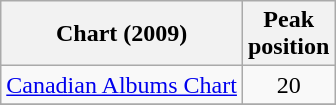<table class="wikitable" style="text-align:center;">
<tr>
<th>Chart (2009)</th>
<th>Peak<br>position</th>
</tr>
<tr>
<td align="left"><a href='#'>Canadian Albums Chart</a></td>
<td>20</td>
</tr>
<tr>
</tr>
</table>
